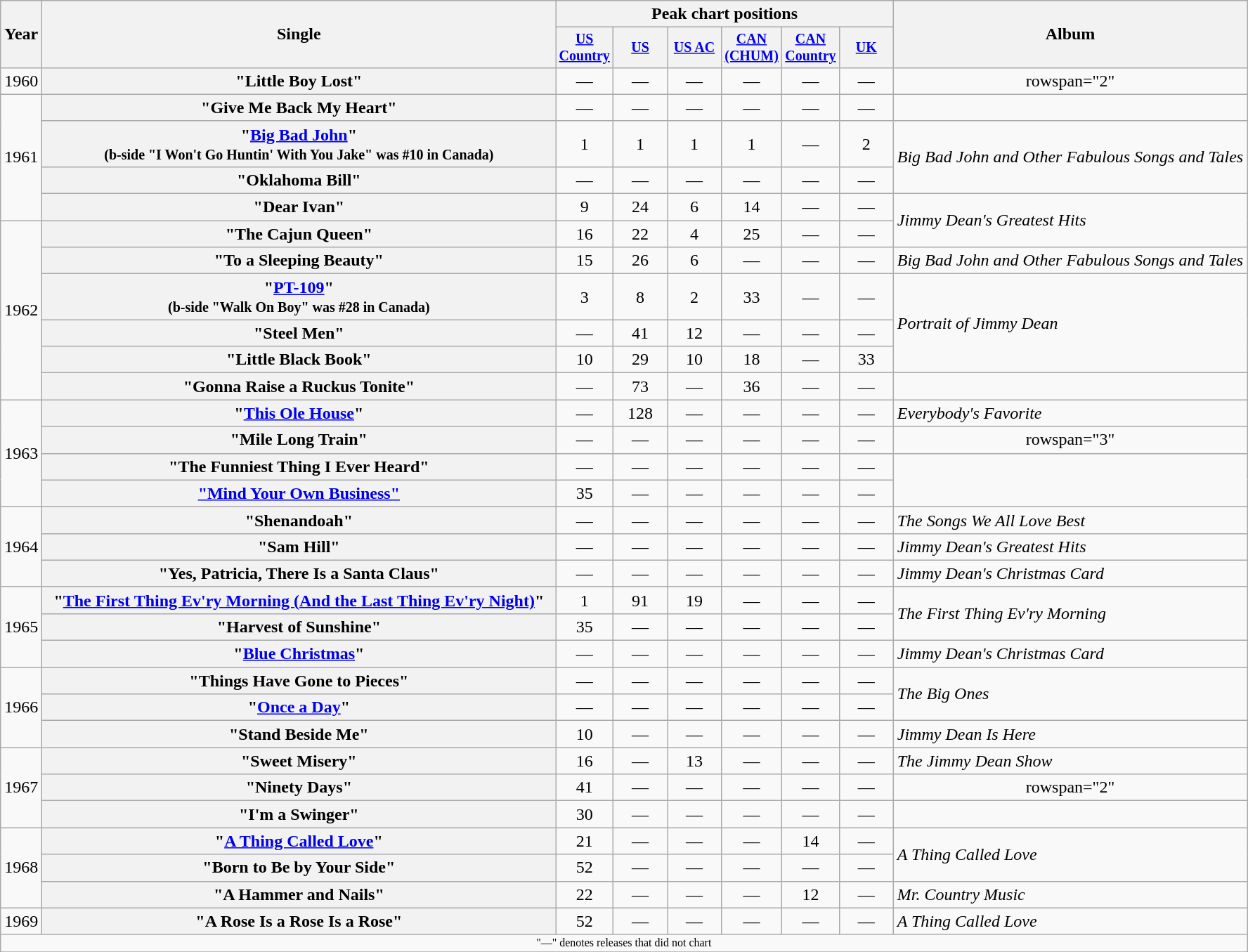<table class="wikitable plainrowheaders" style="text-align:center;">
<tr>
<th rowspan="2">Year</th>
<th rowspan="2" style="width:30em;">Single</th>
<th colspan="6">Peak chart positions</th>
<th rowspan="2">Album</th>
</tr>
<tr style="font-size:smaller;">
<th width="45"><a href='#'>US Country</a><br></th>
<th width="45"><a href='#'>US</a><br></th>
<th width="45"><a href='#'>US AC</a><br></th>
<th width="45"><a href='#'>CAN (CHUM)</a><br></th>
<th width="45"><a href='#'>CAN Country</a><br></th>
<th width="45"><a href='#'>UK</a><br></th>
</tr>
<tr>
<td>1960</td>
<th scope="row">"Little Boy Lost"</th>
<td>—</td>
<td>—</td>
<td>—</td>
<td>—</td>
<td>—</td>
<td>—</td>
<td>rowspan="2" </td>
</tr>
<tr>
<td rowspan="4">1961</td>
<th scope="row">"Give Me Back My Heart"</th>
<td>—</td>
<td>—</td>
<td>—</td>
<td>—</td>
<td>—</td>
<td>—</td>
</tr>
<tr>
<th scope="row">"<a href='#'>Big Bad John</a>"<br><small>(b-side "I Won't Go Huntin' With You Jake" was #10 in Canada)</small></th>
<td>1</td>
<td>1</td>
<td>1</td>
<td>1</td>
<td>—</td>
<td>2</td>
<td align="left" rowspan="2"><em>Big Bad John and Other Fabulous Songs and Tales</em></td>
</tr>
<tr>
<th scope="row">"Oklahoma Bill"</th>
<td>—</td>
<td>—</td>
<td>—</td>
<td>—</td>
<td>—</td>
<td>—</td>
</tr>
<tr>
<th scope="row">"Dear Ivan"</th>
<td>9</td>
<td>24</td>
<td>6</td>
<td>14</td>
<td>—</td>
<td>—</td>
<td align="left" rowspan="2"><em>Jimmy Dean's Greatest Hits</em></td>
</tr>
<tr>
<td rowspan="6">1962</td>
<th scope="row">"The Cajun Queen"</th>
<td>16</td>
<td>22</td>
<td>4</td>
<td>25</td>
<td>—</td>
<td>—</td>
</tr>
<tr>
<th scope="row">"To a Sleeping Beauty"</th>
<td>15</td>
<td>26</td>
<td>6</td>
<td>—</td>
<td>—</td>
<td>—</td>
<td align="left"><em>Big Bad John and Other Fabulous Songs and Tales</em></td>
</tr>
<tr>
<th scope="row">"<a href='#'>PT-109</a>"<br><small>(b-side "Walk On Boy" was #28 in Canada)</small></th>
<td>3</td>
<td>8</td>
<td>2</td>
<td>33</td>
<td>—</td>
<td>—</td>
<td align="left" rowspan="3"><em>Portrait of Jimmy Dean</em></td>
</tr>
<tr>
<th scope="row">"Steel Men"</th>
<td>—</td>
<td>41</td>
<td>12</td>
<td>—</td>
<td>—</td>
<td>—</td>
</tr>
<tr>
<th scope="row">"Little Black Book"</th>
<td>10</td>
<td>29</td>
<td>10</td>
<td>18</td>
<td>—</td>
<td>33</td>
</tr>
<tr>
<th scope="row">"Gonna Raise a Ruckus Tonite"</th>
<td>—</td>
<td>73</td>
<td>—</td>
<td>36</td>
<td>—</td>
<td>—</td>
<td></td>
</tr>
<tr>
<td rowspan="4">1963</td>
<th scope="row">"<a href='#'>This Ole House</a>"</th>
<td>—</td>
<td>128</td>
<td>—</td>
<td>—</td>
<td>—</td>
<td>—</td>
<td align="left"><em>Everybody's Favorite</em></td>
</tr>
<tr>
<th scope="row">"Mile Long Train"</th>
<td>—</td>
<td>—</td>
<td>—</td>
<td>—</td>
<td>—</td>
<td>—</td>
<td>rowspan="3" </td>
</tr>
<tr>
<th scope="row">"The Funniest Thing I Ever Heard"</th>
<td>—</td>
<td>—</td>
<td>—</td>
<td>—</td>
<td>—</td>
<td>—</td>
</tr>
<tr>
<th scope="row"><a href='#'>"Mind Your Own Business"</a></th>
<td>35</td>
<td>—</td>
<td>—</td>
<td>—</td>
<td>—</td>
<td>—</td>
</tr>
<tr>
<td rowspan="3">1964</td>
<th scope="row">"Shenandoah"</th>
<td>—</td>
<td>—</td>
<td>—</td>
<td>—</td>
<td>—</td>
<td>—</td>
<td align="left"><em>The Songs We All Love Best</em></td>
</tr>
<tr>
<th scope="row">"Sam Hill"</th>
<td>—</td>
<td>—</td>
<td>—</td>
<td>—</td>
<td>—</td>
<td>—</td>
<td align="left"><em>Jimmy Dean's Greatest Hits</em></td>
</tr>
<tr>
<th scope="row">"Yes, Patricia, There Is a Santa Claus"</th>
<td>—</td>
<td>—</td>
<td>—</td>
<td>—</td>
<td>—</td>
<td>—</td>
<td align="left"><em>Jimmy Dean's Christmas Card</em></td>
</tr>
<tr>
<td rowspan="3">1965</td>
<th scope="row">"<a href='#'>The First Thing Ev'ry Morning (And the Last Thing Ev'ry Night)</a>"</th>
<td>1</td>
<td>91</td>
<td>19</td>
<td>—</td>
<td>—</td>
<td>—</td>
<td align="left" rowspan="2"><em>The First Thing Ev'ry Morning</em></td>
</tr>
<tr>
<th scope="row">"Harvest of Sunshine"</th>
<td>35</td>
<td>—</td>
<td>—</td>
<td>—</td>
<td>—</td>
<td>—</td>
</tr>
<tr>
<th scope="row">"<a href='#'>Blue Christmas</a>"</th>
<td>—</td>
<td>—</td>
<td>—</td>
<td>—</td>
<td>—</td>
<td>—</td>
<td align="left"><em>Jimmy Dean's Christmas Card</em></td>
</tr>
<tr>
<td rowspan="3">1966</td>
<th scope="row">"Things Have Gone to Pieces"</th>
<td>—</td>
<td>—</td>
<td>—</td>
<td>—</td>
<td>—</td>
<td>—</td>
<td align="left" rowspan="2"><em>The Big Ones</em></td>
</tr>
<tr>
<th scope="row">"<a href='#'>Once a Day</a>"</th>
<td>—</td>
<td>—</td>
<td>—</td>
<td>—</td>
<td>—</td>
<td>—</td>
</tr>
<tr>
<th scope="row">"Stand Beside Me"</th>
<td>10</td>
<td>—</td>
<td>—</td>
<td>—</td>
<td>—</td>
<td>—</td>
<td align="left"><em>Jimmy Dean Is Here</em></td>
</tr>
<tr>
<td rowspan="3">1967</td>
<th scope="row">"Sweet Misery"</th>
<td>16</td>
<td>—</td>
<td>13</td>
<td>—</td>
<td>—</td>
<td>—</td>
<td align="left"><em>The Jimmy Dean Show</em></td>
</tr>
<tr>
<th scope="row">"Ninety Days"</th>
<td>41</td>
<td>—</td>
<td>—</td>
<td>—</td>
<td>—</td>
<td>—</td>
<td>rowspan="2" </td>
</tr>
<tr>
<th scope="row">"I'm a Swinger"</th>
<td>30</td>
<td>—</td>
<td>—</td>
<td>—</td>
<td>—</td>
<td>—</td>
</tr>
<tr>
<td rowspan="3">1968</td>
<th scope="row">"<a href='#'>A Thing Called Love</a>"</th>
<td>21</td>
<td>—</td>
<td>—</td>
<td>—</td>
<td>14</td>
<td>—</td>
<td align="left" rowspan="2"><em>A Thing Called Love</em></td>
</tr>
<tr>
<th scope="row">"Born to Be by Your Side"</th>
<td>52</td>
<td>—</td>
<td>—</td>
<td>—</td>
<td>—</td>
<td>—</td>
</tr>
<tr>
<th scope="row">"A Hammer and Nails"</th>
<td>22</td>
<td>—</td>
<td>—</td>
<td>—</td>
<td>12</td>
<td>—</td>
<td align="left"><em>Mr. Country Music</em></td>
</tr>
<tr>
<td>1969</td>
<th scope="row">"A Rose Is a Rose Is a Rose"</th>
<td>52</td>
<td>—</td>
<td>—</td>
<td>—</td>
<td>—</td>
<td>—</td>
<td align="left"><em>A Thing Called Love</em></td>
</tr>
<tr>
<td colspan="10" style="font-size:8pt">"—" denotes releases that did not chart</td>
</tr>
<tr>
</tr>
</table>
